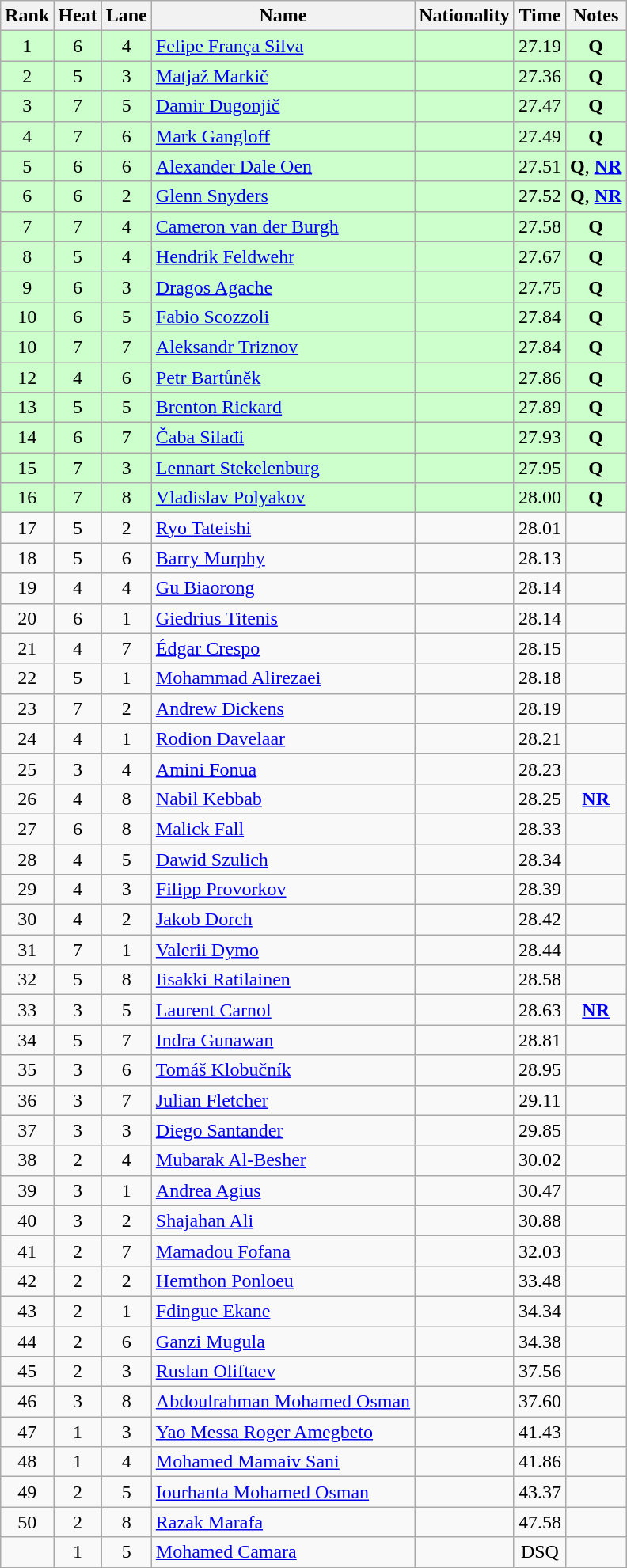<table class="wikitable sortable" style="text-align:center">
<tr>
<th>Rank</th>
<th>Heat</th>
<th>Lane</th>
<th>Name</th>
<th>Nationality</th>
<th>Time</th>
<th>Notes</th>
</tr>
<tr bgcolor=ccffcc>
<td>1</td>
<td>6</td>
<td>4</td>
<td align=left><a href='#'>Felipe França Silva</a></td>
<td align=left></td>
<td>27.19</td>
<td><strong>Q</strong></td>
</tr>
<tr bgcolor=ccffcc>
<td>2</td>
<td>5</td>
<td>3</td>
<td align=left><a href='#'>Matjaž Markič</a></td>
<td align=left></td>
<td>27.36</td>
<td><strong>Q</strong></td>
</tr>
<tr bgcolor=ccffcc>
<td>3</td>
<td>7</td>
<td>5</td>
<td align=left><a href='#'>Damir Dugonjič</a></td>
<td align=left></td>
<td>27.47</td>
<td><strong>Q</strong></td>
</tr>
<tr bgcolor=ccffcc>
<td>4</td>
<td>7</td>
<td>6</td>
<td align=left><a href='#'>Mark Gangloff</a></td>
<td align=left></td>
<td>27.49</td>
<td><strong>Q</strong></td>
</tr>
<tr bgcolor=ccffcc>
<td>5</td>
<td>6</td>
<td>6</td>
<td align=left><a href='#'>Alexander Dale Oen</a></td>
<td align=left></td>
<td>27.51</td>
<td><strong>Q</strong>, <strong><a href='#'>NR</a></strong></td>
</tr>
<tr bgcolor=ccffcc>
<td>6</td>
<td>6</td>
<td>2</td>
<td align=left><a href='#'>Glenn Snyders</a></td>
<td align=left></td>
<td>27.52</td>
<td><strong>Q</strong>, <strong><a href='#'>NR</a></strong></td>
</tr>
<tr bgcolor=ccffcc>
<td>7</td>
<td>7</td>
<td>4</td>
<td align=left><a href='#'>Cameron van der Burgh</a></td>
<td align=left></td>
<td>27.58</td>
<td><strong>Q</strong></td>
</tr>
<tr bgcolor=ccffcc>
<td>8</td>
<td>5</td>
<td>4</td>
<td align=left><a href='#'>Hendrik Feldwehr</a></td>
<td align=left></td>
<td>27.67</td>
<td><strong>Q</strong></td>
</tr>
<tr bgcolor=ccffcc>
<td>9</td>
<td>6</td>
<td>3</td>
<td align=left><a href='#'>Dragos Agache</a></td>
<td align=left></td>
<td>27.75</td>
<td><strong>Q</strong></td>
</tr>
<tr bgcolor=ccffcc>
<td>10</td>
<td>6</td>
<td>5</td>
<td align=left><a href='#'>Fabio Scozzoli</a></td>
<td align=left></td>
<td>27.84</td>
<td><strong>Q</strong></td>
</tr>
<tr bgcolor=ccffcc>
<td>10</td>
<td>7</td>
<td>7</td>
<td align=left><a href='#'>Aleksandr Triznov</a></td>
<td align=left></td>
<td>27.84</td>
<td><strong>Q</strong></td>
</tr>
<tr bgcolor=ccffcc>
<td>12</td>
<td>4</td>
<td>6</td>
<td align=left><a href='#'>Petr Bartůněk</a></td>
<td align=left></td>
<td>27.86</td>
<td><strong>Q</strong></td>
</tr>
<tr bgcolor=ccffcc>
<td>13</td>
<td>5</td>
<td>5</td>
<td align=left><a href='#'>Brenton Rickard</a></td>
<td align=left></td>
<td>27.89</td>
<td><strong>Q</strong></td>
</tr>
<tr bgcolor=ccffcc>
<td>14</td>
<td>6</td>
<td>7</td>
<td align=left><a href='#'>Čaba Silađi</a></td>
<td align=left></td>
<td>27.93</td>
<td><strong>Q</strong></td>
</tr>
<tr bgcolor=ccffcc>
<td>15</td>
<td>7</td>
<td>3</td>
<td align=left><a href='#'>Lennart Stekelenburg</a></td>
<td align=left></td>
<td>27.95</td>
<td><strong>Q</strong></td>
</tr>
<tr bgcolor=ccffcc>
<td>16</td>
<td>7</td>
<td>8</td>
<td align=left><a href='#'>Vladislav Polyakov</a></td>
<td align=left></td>
<td>28.00</td>
<td><strong>Q</strong></td>
</tr>
<tr>
<td>17</td>
<td>5</td>
<td>2</td>
<td align=left><a href='#'>Ryo Tateishi</a></td>
<td align=left></td>
<td>28.01</td>
<td></td>
</tr>
<tr>
<td>18</td>
<td>5</td>
<td>6</td>
<td align=left><a href='#'>Barry Murphy</a></td>
<td align=left></td>
<td>28.13</td>
<td></td>
</tr>
<tr>
<td>19</td>
<td>4</td>
<td>4</td>
<td align=left><a href='#'>Gu Biaorong</a></td>
<td align=left></td>
<td>28.14</td>
<td></td>
</tr>
<tr>
<td>20</td>
<td>6</td>
<td>1</td>
<td align=left><a href='#'>Giedrius Titenis</a></td>
<td align=left></td>
<td>28.14</td>
<td></td>
</tr>
<tr>
<td>21</td>
<td>4</td>
<td>7</td>
<td align=left><a href='#'>Édgar Crespo</a></td>
<td align=left></td>
<td>28.15</td>
<td></td>
</tr>
<tr>
<td>22</td>
<td>5</td>
<td>1</td>
<td align=left><a href='#'>Mohammad Alirezaei</a></td>
<td align=left></td>
<td>28.18</td>
<td></td>
</tr>
<tr>
<td>23</td>
<td>7</td>
<td>2</td>
<td align=left><a href='#'>Andrew Dickens</a></td>
<td align=left></td>
<td>28.19</td>
<td></td>
</tr>
<tr>
<td>24</td>
<td>4</td>
<td>1</td>
<td align=left><a href='#'>Rodion Davelaar</a></td>
<td align=left></td>
<td>28.21</td>
<td></td>
</tr>
<tr>
<td>25</td>
<td>3</td>
<td>4</td>
<td align=left><a href='#'>Amini Fonua</a></td>
<td align=left></td>
<td>28.23</td>
<td></td>
</tr>
<tr>
<td>26</td>
<td>4</td>
<td>8</td>
<td align=left><a href='#'>Nabil Kebbab</a></td>
<td align=left></td>
<td>28.25</td>
<td><strong><a href='#'>NR</a></strong></td>
</tr>
<tr>
<td>27</td>
<td>6</td>
<td>8</td>
<td align=left><a href='#'>Malick Fall</a></td>
<td align=left></td>
<td>28.33</td>
<td></td>
</tr>
<tr>
<td>28</td>
<td>4</td>
<td>5</td>
<td align=left><a href='#'>Dawid Szulich</a></td>
<td align=left></td>
<td>28.34</td>
<td></td>
</tr>
<tr>
<td>29</td>
<td>4</td>
<td>3</td>
<td align=left><a href='#'>Filipp Provorkov</a></td>
<td align=left></td>
<td>28.39</td>
<td></td>
</tr>
<tr>
<td>30</td>
<td>4</td>
<td>2</td>
<td align=left><a href='#'>Jakob Dorch</a></td>
<td align=left></td>
<td>28.42</td>
<td></td>
</tr>
<tr>
<td>31</td>
<td>7</td>
<td>1</td>
<td align=left><a href='#'>Valerii Dymo</a></td>
<td align=left></td>
<td>28.44</td>
<td></td>
</tr>
<tr>
<td>32</td>
<td>5</td>
<td>8</td>
<td align=left><a href='#'>Iisakki Ratilainen</a></td>
<td align=left></td>
<td>28.58</td>
<td></td>
</tr>
<tr>
<td>33</td>
<td>3</td>
<td>5</td>
<td align=left><a href='#'>Laurent Carnol</a></td>
<td align=left></td>
<td>28.63</td>
<td><strong><a href='#'>NR</a></strong></td>
</tr>
<tr>
<td>34</td>
<td>5</td>
<td>7</td>
<td align=left><a href='#'>Indra Gunawan</a></td>
<td align=left></td>
<td>28.81</td>
<td></td>
</tr>
<tr>
<td>35</td>
<td>3</td>
<td>6</td>
<td align=left><a href='#'>Tomáš Klobučník</a></td>
<td align=left></td>
<td>28.95</td>
<td></td>
</tr>
<tr>
<td>36</td>
<td>3</td>
<td>7</td>
<td align=left><a href='#'>Julian Fletcher</a></td>
<td align=left></td>
<td>29.11</td>
<td></td>
</tr>
<tr>
<td>37</td>
<td>3</td>
<td>3</td>
<td align=left><a href='#'>Diego Santander</a></td>
<td align=left></td>
<td>29.85</td>
<td></td>
</tr>
<tr>
<td>38</td>
<td>2</td>
<td>4</td>
<td align=left><a href='#'>Mubarak Al-Besher</a></td>
<td align=left></td>
<td>30.02</td>
<td></td>
</tr>
<tr>
<td>39</td>
<td>3</td>
<td>1</td>
<td align=left><a href='#'>Andrea Agius</a></td>
<td align=left></td>
<td>30.47</td>
<td></td>
</tr>
<tr>
<td>40</td>
<td>3</td>
<td>2</td>
<td align=left><a href='#'>Shajahan Ali</a></td>
<td align=left></td>
<td>30.88</td>
<td></td>
</tr>
<tr>
<td>41</td>
<td>2</td>
<td>7</td>
<td align=left><a href='#'>Mamadou Fofana</a></td>
<td align=left></td>
<td>32.03</td>
<td></td>
</tr>
<tr>
<td>42</td>
<td>2</td>
<td>2</td>
<td align=left><a href='#'>Hemthon Ponloeu</a></td>
<td align=left></td>
<td>33.48</td>
<td></td>
</tr>
<tr>
<td>43</td>
<td>2</td>
<td>1</td>
<td align=left><a href='#'>Fdingue Ekane</a></td>
<td align=left></td>
<td>34.34</td>
<td></td>
</tr>
<tr>
<td>44</td>
<td>2</td>
<td>6</td>
<td align=left><a href='#'>Ganzi Mugula</a></td>
<td align=left></td>
<td>34.38</td>
<td></td>
</tr>
<tr>
<td>45</td>
<td>2</td>
<td>3</td>
<td align=left><a href='#'>Ruslan Oliftaev</a></td>
<td align=left></td>
<td>37.56</td>
<td></td>
</tr>
<tr>
<td>46</td>
<td>3</td>
<td>8</td>
<td align=left><a href='#'>Abdoulrahman Mohamed Osman</a></td>
<td align=left></td>
<td>37.60</td>
<td></td>
</tr>
<tr>
<td>47</td>
<td>1</td>
<td>3</td>
<td align=left><a href='#'>Yao Messa Roger Amegbeto</a></td>
<td align=left></td>
<td>41.43</td>
<td></td>
</tr>
<tr>
<td>48</td>
<td>1</td>
<td>4</td>
<td align=left><a href='#'>Mohamed Mamaiv Sani</a></td>
<td align=left></td>
<td>41.86</td>
<td></td>
</tr>
<tr>
<td>49</td>
<td>2</td>
<td>5</td>
<td align=left><a href='#'>Iourhanta Mohamed Osman</a></td>
<td align=left></td>
<td>43.37</td>
<td></td>
</tr>
<tr>
<td>50</td>
<td>2</td>
<td>8</td>
<td align=left><a href='#'>Razak Marafa</a></td>
<td align=left></td>
<td>47.58</td>
<td></td>
</tr>
<tr>
<td></td>
<td>1</td>
<td>5</td>
<td align=left><a href='#'>Mohamed Camara</a></td>
<td align=left></td>
<td>DSQ</td>
<td></td>
</tr>
</table>
